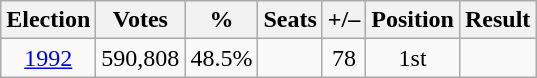<table class=wikitable style=text-align:center>
<tr>
<th>Election</th>
<th>Votes</th>
<th>%</th>
<th>Seats</th>
<th>+/–</th>
<th>Position</th>
<th>Result</th>
</tr>
<tr>
<td><a href='#'>1992</a></td>
<td>590,808</td>
<td>48.5%</td>
<td><br></td>
<td> 78</td>
<td> 1st</td>
<td></td>
</tr>
</table>
